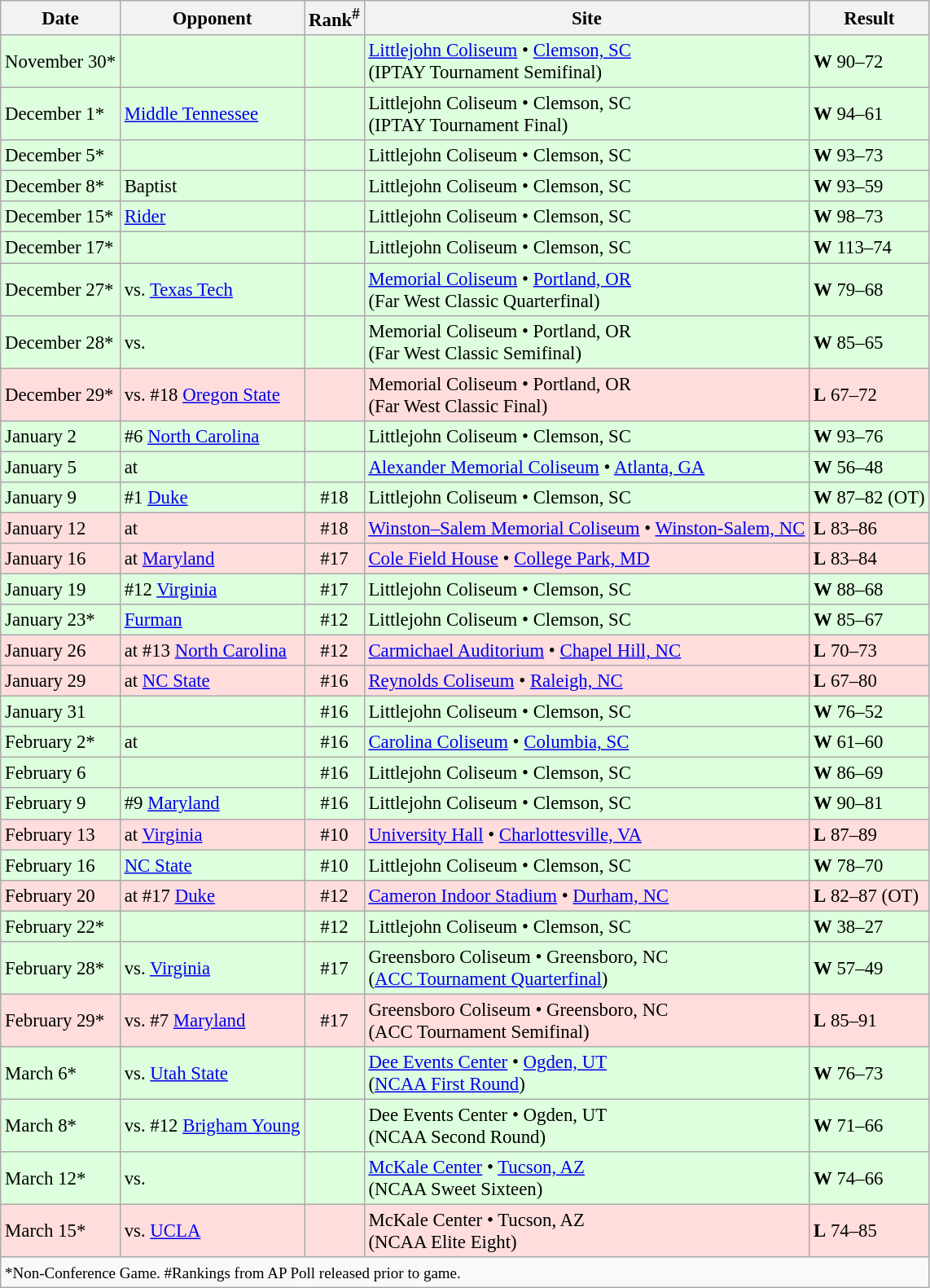<table class="wikitable" style="font-size:95%;">
<tr>
<th>Date</th>
<th>Opponent</th>
<th>Rank<sup>#</sup></th>
<th>Site</th>
<th>Result</th>
</tr>
<tr style="background: #ddffdd;">
<td>November 30*</td>
<td></td>
<td></td>
<td><a href='#'>Littlejohn Coliseum</a> • <a href='#'>Clemson, SC</a><br>(IPTAY Tournament Semifinal)</td>
<td><strong>W</strong> 90–72</td>
</tr>
<tr style="background: #ddffdd;">
<td>December 1*</td>
<td><a href='#'>Middle Tennessee</a></td>
<td></td>
<td>Littlejohn Coliseum • Clemson, SC<br>(IPTAY Tournament Final)</td>
<td><strong>W</strong> 94–61</td>
</tr>
<tr style="background: #ddffdd;">
<td>December 5*</td>
<td></td>
<td></td>
<td>Littlejohn Coliseum • Clemson, SC</td>
<td><strong>W</strong> 93–73</td>
</tr>
<tr style="background: #ddffdd;">
<td>December 8*</td>
<td>Baptist</td>
<td></td>
<td>Littlejohn Coliseum • Clemson, SC</td>
<td><strong>W</strong> 93–59</td>
</tr>
<tr style="background: #ddffdd;">
<td>December 15*</td>
<td><a href='#'>Rider</a></td>
<td></td>
<td>Littlejohn Coliseum • Clemson, SC</td>
<td><strong>W</strong> 98–73</td>
</tr>
<tr style="background: #ddffdd;">
<td>December 17*</td>
<td></td>
<td></td>
<td>Littlejohn Coliseum • Clemson, SC</td>
<td><strong>W</strong> 113–74</td>
</tr>
<tr style="background: #ddffdd;">
<td>December 27*</td>
<td>vs. <a href='#'>Texas Tech</a></td>
<td></td>
<td><a href='#'>Memorial Coliseum</a> • <a href='#'>Portland, OR</a><br>(Far West Classic Quarterfinal)</td>
<td><strong>W</strong> 79–68</td>
</tr>
<tr style="background: #ddffdd;">
<td>December 28*</td>
<td>vs. </td>
<td></td>
<td>Memorial Coliseum • Portland, OR<br>(Far West Classic Semifinal)</td>
<td><strong>W</strong> 85–65</td>
</tr>
<tr style="background: #ffdddd;">
<td>December 29*</td>
<td>vs. #18 <a href='#'>Oregon State</a></td>
<td></td>
<td>Memorial Coliseum • Portland, OR<br>(Far West Classic Final)</td>
<td><strong>L</strong> 67–72</td>
</tr>
<tr style="background: #ddffdd;">
<td>January 2</td>
<td>#6 <a href='#'>North Carolina</a></td>
<td></td>
<td>Littlejohn Coliseum • Clemson, SC</td>
<td><strong>W</strong> 93–76</td>
</tr>
<tr style="background: #ddffdd;">
<td>January 5</td>
<td>at </td>
<td></td>
<td><a href='#'>Alexander Memorial Coliseum</a> • <a href='#'>Atlanta, GA</a></td>
<td><strong>W</strong> 56–48</td>
</tr>
<tr style="background: #ddffdd;">
<td>January 9</td>
<td>#1 <a href='#'>Duke</a></td>
<td align=center>#18</td>
<td>Littlejohn Coliseum • Clemson, SC</td>
<td><strong>W</strong> 87–82 (OT)</td>
</tr>
<tr style="background: #ffdddd;">
<td>January 12</td>
<td>at </td>
<td align=center>#18</td>
<td><a href='#'>Winston–Salem Memorial Coliseum</a> • <a href='#'>Winston-Salem, NC</a></td>
<td><strong>L</strong> 83–86</td>
</tr>
<tr style="background: #ffdddd;">
<td>January 16</td>
<td>at <a href='#'>Maryland</a></td>
<td align=center>#17</td>
<td><a href='#'>Cole Field House</a> • <a href='#'>College Park, MD</a></td>
<td><strong>L</strong> 83–84</td>
</tr>
<tr style="background: #ddffdd;">
<td>January 19</td>
<td>#12 <a href='#'>Virginia</a></td>
<td align=center>#17</td>
<td>Littlejohn Coliseum • Clemson, SC</td>
<td><strong>W</strong> 88–68</td>
</tr>
<tr style="background: #ddffdd;">
<td>January 23*</td>
<td><a href='#'>Furman</a></td>
<td align=center>#12</td>
<td>Littlejohn Coliseum • Clemson, SC</td>
<td><strong>W</strong> 85–67</td>
</tr>
<tr style="background: #ffdddd;">
<td>January 26</td>
<td>at #13 <a href='#'>North Carolina</a></td>
<td align=center>#12</td>
<td><a href='#'>Carmichael Auditorium</a> • <a href='#'>Chapel Hill, NC</a></td>
<td><strong>L</strong> 70–73</td>
</tr>
<tr style="background: #ffdddd;">
<td>January 29</td>
<td>at <a href='#'>NC State</a></td>
<td align=center>#16</td>
<td><a href='#'>Reynolds Coliseum</a> • <a href='#'>Raleigh, NC</a></td>
<td><strong>L</strong> 67–80</td>
</tr>
<tr style="background: #ddffdd;">
<td>January 31</td>
<td></td>
<td align=center>#16</td>
<td>Littlejohn Coliseum • Clemson, SC</td>
<td><strong>W</strong> 76–52</td>
</tr>
<tr style="background: #ddffdd;">
<td>February 2*</td>
<td>at </td>
<td align=center>#16</td>
<td><a href='#'>Carolina Coliseum</a> • <a href='#'>Columbia, SC</a></td>
<td><strong>W</strong> 61–60</td>
</tr>
<tr style="background: #ddffdd;">
<td>February 6</td>
<td></td>
<td align=center>#16</td>
<td>Littlejohn Coliseum • Clemson, SC</td>
<td><strong>W</strong> 86–69</td>
</tr>
<tr style="background: #ddffdd;">
<td>February 9</td>
<td>#9 <a href='#'>Maryland</a></td>
<td align=center>#16</td>
<td>Littlejohn Coliseum • Clemson, SC</td>
<td><strong>W</strong> 90–81</td>
</tr>
<tr style="background: #ffdddd;">
<td>February 13</td>
<td>at <a href='#'>Virginia</a></td>
<td align=center>#10</td>
<td><a href='#'>University Hall</a> • <a href='#'>Charlottesville, VA</a></td>
<td><strong>L</strong> 87–89</td>
</tr>
<tr style="background: #ddffdd;">
<td>February 16</td>
<td><a href='#'>NC State</a></td>
<td align=center>#10</td>
<td>Littlejohn Coliseum • Clemson, SC</td>
<td><strong>W</strong> 78–70</td>
</tr>
<tr style="background: #ffdddd;">
<td>February 20</td>
<td>at #17 <a href='#'>Duke</a></td>
<td align=center>#12</td>
<td><a href='#'>Cameron Indoor Stadium</a> • <a href='#'>Durham, NC</a></td>
<td><strong>L</strong> 82–87 (OT)</td>
</tr>
<tr style="background: #ddffdd;">
<td>February 22*</td>
<td></td>
<td align=center>#12</td>
<td>Littlejohn Coliseum • Clemson, SC</td>
<td><strong>W</strong> 38–27</td>
</tr>
<tr style="background: #ddffdd;">
<td>February 28*</td>
<td>vs. <a href='#'>Virginia</a></td>
<td align=center>#17</td>
<td>Greensboro Coliseum • Greensboro, NC<br>(<a href='#'>ACC Tournament Quarterfinal</a>)</td>
<td><strong>W</strong> 57–49</td>
</tr>
<tr style="background: #ffdddd;">
<td>February 29*</td>
<td>vs. #7 <a href='#'>Maryland</a></td>
<td align=center>#17</td>
<td>Greensboro Coliseum • Greensboro, NC<br>(ACC Tournament Semifinal)</td>
<td><strong>L</strong> 85–91</td>
</tr>
<tr style="background: #ddffdd;">
<td>March 6*</td>
<td>vs. <a href='#'>Utah State</a></td>
<td></td>
<td><a href='#'>Dee Events Center</a> • <a href='#'>Ogden, UT</a><br>(<a href='#'>NCAA First Round</a>)</td>
<td><strong>W</strong> 76–73</td>
</tr>
<tr style="background: #ddffdd;">
<td>March 8*</td>
<td>vs. #12 <a href='#'>Brigham Young</a></td>
<td></td>
<td>Dee Events Center • Ogden, UT<br>(NCAA Second Round)</td>
<td><strong>W</strong> 71–66</td>
</tr>
<tr style="background: #ddffdd;">
<td>March 12*</td>
<td>vs. </td>
<td></td>
<td><a href='#'>McKale Center</a> • <a href='#'>Tucson, AZ</a><br>(NCAA Sweet Sixteen)</td>
<td><strong>W</strong> 74–66</td>
</tr>
<tr style="background: #ffdddd;">
<td>March 15*</td>
<td>vs. <a href='#'>UCLA</a></td>
<td></td>
<td>McKale Center • Tucson, AZ<br>(NCAA Elite Eight)</td>
<td><strong>L</strong> 74–85</td>
</tr>
<tr style="background:#f9f9f9;">
<td colspan=5><small>*Non-Conference Game. #Rankings from AP Poll released prior to game.</small></td>
</tr>
</table>
